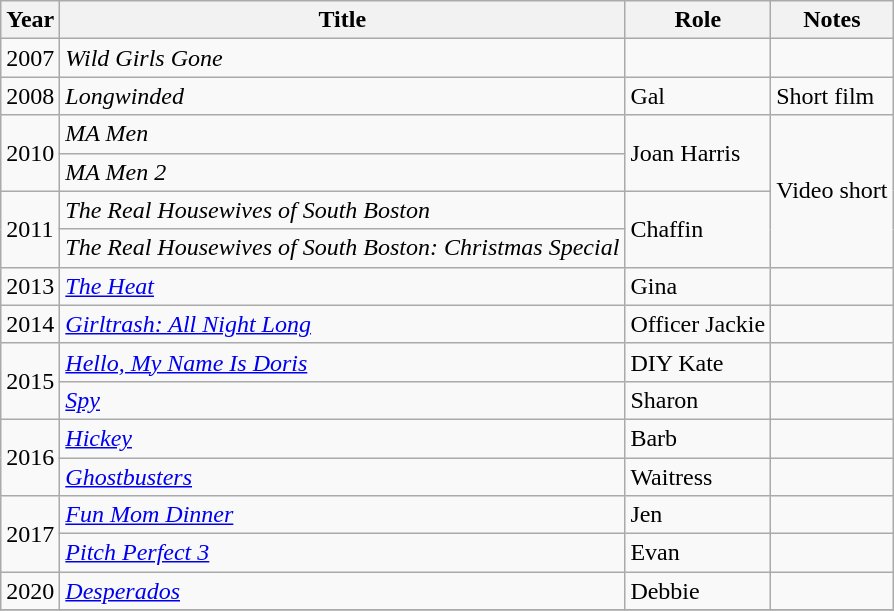<table class="wikitable sortable">
<tr>
<th>Year</th>
<th>Title</th>
<th>Role</th>
<th class="unsortable">Notes</th>
</tr>
<tr>
<td>2007</td>
<td><em>Wild Girls Gone</em></td>
<td></td>
<td></td>
</tr>
<tr>
<td>2008</td>
<td><em>Longwinded</em></td>
<td>Gal</td>
<td>Short film</td>
</tr>
<tr>
<td rowspan=2>2010</td>
<td><em>MA Men</em></td>
<td rowspan=2>Joan Harris</td>
<td rowspan=4>Video short</td>
</tr>
<tr>
<td><em>MA Men 2</em></td>
</tr>
<tr>
<td rowspan=2>2011</td>
<td><em>The Real Housewives of South Boston</em></td>
<td rowspan=2>Chaffin</td>
</tr>
<tr>
<td><em>The Real Housewives of South Boston: Christmas Special</em></td>
</tr>
<tr>
<td>2013</td>
<td><em><a href='#'>The Heat</a></em></td>
<td>Gina</td>
<td></td>
</tr>
<tr>
<td>2014</td>
<td><em><a href='#'>Girltrash: All Night Long</a></em></td>
<td>Officer Jackie</td>
<td></td>
</tr>
<tr>
<td rowspan=2>2015</td>
<td><em><a href='#'>Hello, My Name Is Doris</a></em></td>
<td>DIY Kate</td>
<td></td>
</tr>
<tr>
<td><em><a href='#'>Spy</a></em></td>
<td>Sharon</td>
<td></td>
</tr>
<tr>
<td rowspan=2>2016</td>
<td><em><a href='#'>Hickey</a></em></td>
<td>Barb</td>
<td></td>
</tr>
<tr>
<td><em><a href='#'>Ghostbusters</a></em></td>
<td>Waitress</td>
<td></td>
</tr>
<tr>
<td rowspan=2>2017</td>
<td><em><a href='#'>Fun Mom Dinner</a></em></td>
<td>Jen</td>
<td></td>
</tr>
<tr>
<td><em><a href='#'>Pitch Perfect 3</a></em></td>
<td>Evan</td>
<td></td>
</tr>
<tr>
<td>2020</td>
<td><em><a href='#'>Desperados</a></em></td>
<td>Debbie</td>
<td></td>
</tr>
<tr>
</tr>
</table>
